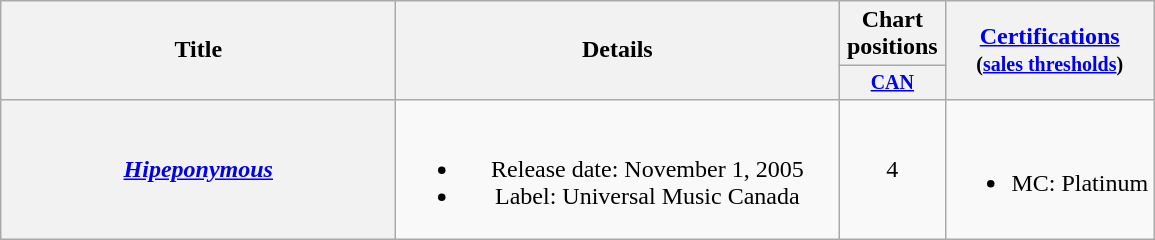<table class="wikitable plainrowheaders" style="text-align:center;">
<tr>
<th rowspan="2" style="width:16em;">Title</th>
<th rowspan="2" style="width:18em;">Details</th>
<th colspan="1">Chart<br>positions</th>
<th rowspan="2"><a href='#'>Certifications</a><br><small>(<a href='#'>sales thresholds</a>)</small></th>
</tr>
<tr style="font-size:smaller;">
<th width="65"><a href='#'>CAN</a><br></th>
</tr>
<tr>
<th scope="row"><em><a href='#'>Hipeponymous</a></em></th>
<td><br><ul><li>Release date: November 1, 2005</li><li>Label: Universal Music Canada</li></ul></td>
<td>4</td>
<td><br><ul><li>MC: Platinum</li></ul></td>
</tr>
</table>
